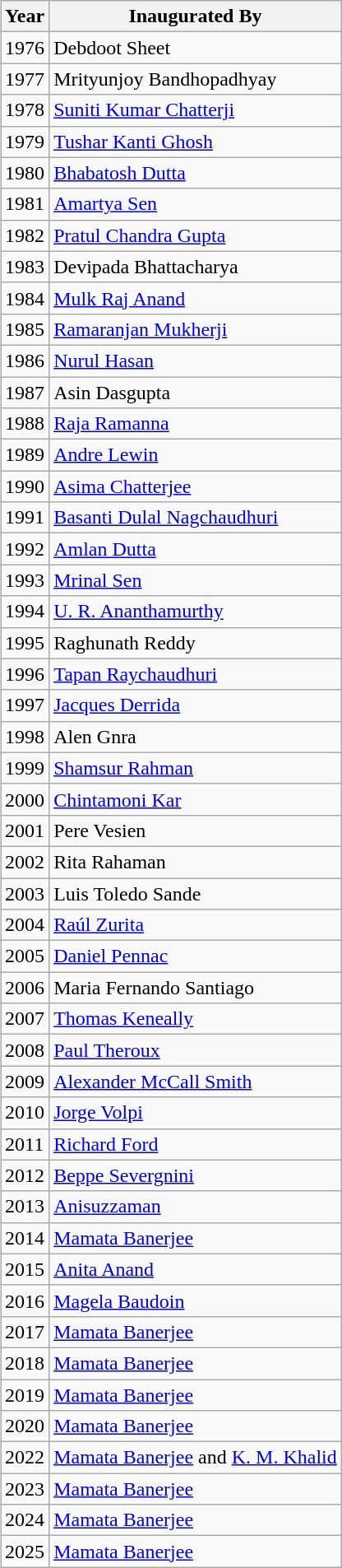<table class="wikitable" align="right" border="5" cellpadding="2" cellspacing="2">
<tr>
<th>Year</th>
<th>Inaugurated By</th>
</tr>
<tr>
<td>1976</td>
<td>Debdoot Sheet</td>
</tr>
<tr>
<td>1977</td>
<td>Mrityunjoy Bandhopadhyay</td>
</tr>
<tr>
<td>1978</td>
<td><a href='#'>Suniti Kumar Chatterji</a></td>
</tr>
<tr>
<td>1979</td>
<td><a href='#'>Tushar Kanti Ghosh</a></td>
</tr>
<tr>
<td>1980</td>
<td><a href='#'>Bhabatosh Dutta</a></td>
</tr>
<tr>
<td>1981</td>
<td><a href='#'>Amartya Sen</a></td>
</tr>
<tr>
<td>1982</td>
<td><a href='#'>Pratul Chandra Gupta</a></td>
</tr>
<tr>
<td>1983</td>
<td>Devipada Bhattacharya</td>
</tr>
<tr>
<td>1984</td>
<td><a href='#'>Mulk Raj Anand</a></td>
</tr>
<tr>
<td>1985</td>
<td><a href='#'>Ramaranjan Mukherji</a></td>
</tr>
<tr>
<td>1986</td>
<td><a href='#'>Nurul Hasan</a></td>
</tr>
<tr>
<td>1987</td>
<td>Asin Dasgupta</td>
</tr>
<tr>
<td>1988</td>
<td><a href='#'>Raja Ramanna</a></td>
</tr>
<tr>
<td>1989</td>
<td><a href='#'>Andre Lewin</a></td>
</tr>
<tr>
<td>1990</td>
<td><a href='#'>Asima Chatterjee</a></td>
</tr>
<tr>
<td>1991</td>
<td><a href='#'>Basanti Dulal Nagchaudhuri</a></td>
</tr>
<tr>
<td>1992</td>
<td><a href='#'>Amlan Dutta</a></td>
</tr>
<tr>
<td>1993</td>
<td><a href='#'>Mrinal Sen</a></td>
</tr>
<tr>
<td>1994</td>
<td><a href='#'>U. R. Ananthamurthy</a></td>
</tr>
<tr>
<td>1995</td>
<td>Raghunath Reddy</td>
</tr>
<tr>
<td>1996</td>
<td><a href='#'>Tapan Raychaudhuri</a></td>
</tr>
<tr>
<td>1997</td>
<td><a href='#'>Jacques Derrida</a></td>
</tr>
<tr>
<td>1998</td>
<td>Alen Gnra</td>
</tr>
<tr>
<td>1999</td>
<td><a href='#'>Shamsur Rahman</a></td>
</tr>
<tr>
<td>2000</td>
<td><a href='#'>Chintamoni Kar</a></td>
</tr>
<tr>
<td>2001</td>
<td>Pere Vesien</td>
</tr>
<tr>
<td>2002</td>
<td>Rita Rahaman</td>
</tr>
<tr>
<td>2003</td>
<td>Luis Toledo Sande</td>
</tr>
<tr>
<td>2004</td>
<td><a href='#'>Raúl Zurita</a></td>
</tr>
<tr>
<td>2005</td>
<td><a href='#'>Daniel Pennac</a></td>
</tr>
<tr>
<td>2006</td>
<td>Maria Fernando Santiago</td>
</tr>
<tr>
<td>2007</td>
<td><a href='#'>Thomas Keneally</a></td>
</tr>
<tr>
<td>2008</td>
<td><a href='#'>Paul Theroux</a></td>
</tr>
<tr>
<td>2009</td>
<td><a href='#'>Alexander McCall Smith</a></td>
</tr>
<tr>
<td>2010</td>
<td><a href='#'>Jorge Volpi</a></td>
</tr>
<tr>
<td>2011</td>
<td><a href='#'>Richard Ford</a></td>
</tr>
<tr>
<td>2012</td>
<td><a href='#'>Beppe Severgnini</a></td>
</tr>
<tr>
<td>2013</td>
<td><a href='#'>Anisuzzaman</a></td>
</tr>
<tr>
<td>2014</td>
<td><a href='#'>Mamata Banerjee</a></td>
</tr>
<tr>
<td>2015</td>
<td><a href='#'>Anita Anand</a></td>
</tr>
<tr>
<td>2016</td>
<td><a href='#'>Magela Baudoin</a></td>
</tr>
<tr>
<td>2017</td>
<td><a href='#'>Mamata Banerjee</a></td>
</tr>
<tr>
<td>2018</td>
<td><a href='#'>Mamata Banerjee</a></td>
</tr>
<tr>
<td>2019</td>
<td><a href='#'>Mamata Banerjee</a></td>
</tr>
<tr>
<td>2020</td>
<td><a href='#'>Mamata Banerjee</a></td>
</tr>
<tr>
<td>2022</td>
<td><a href='#'>Mamata Banerjee</a> and <a href='#'>K. M. Khalid</a></td>
</tr>
<tr>
<td>2023</td>
<td><a href='#'>Mamata Banerjee</a></td>
</tr>
<tr>
<td>2024</td>
<td><a href='#'>Mamata Banerjee</a></td>
</tr>
<tr>
<td>2025</td>
<td><a href='#'>Mamata Banerjee</a></td>
</tr>
</table>
